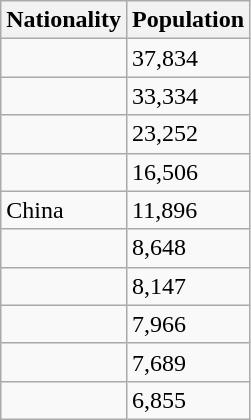<table class="wikitable floatright">
<tr>
<th>Nationality</th>
<th>Population</th>
</tr>
<tr>
<td></td>
<td>37,834</td>
</tr>
<tr>
<td></td>
<td>33,334</td>
</tr>
<tr>
<td></td>
<td>23,252</td>
</tr>
<tr>
<td></td>
<td>16,506</td>
</tr>
<tr>
<td> China</td>
<td>11,896</td>
</tr>
<tr>
<td></td>
<td>8,648</td>
</tr>
<tr>
<td></td>
<td>8,147</td>
</tr>
<tr>
<td></td>
<td>7,966</td>
</tr>
<tr>
<td></td>
<td>7,689</td>
</tr>
<tr>
<td></td>
<td>6,855</td>
</tr>
</table>
